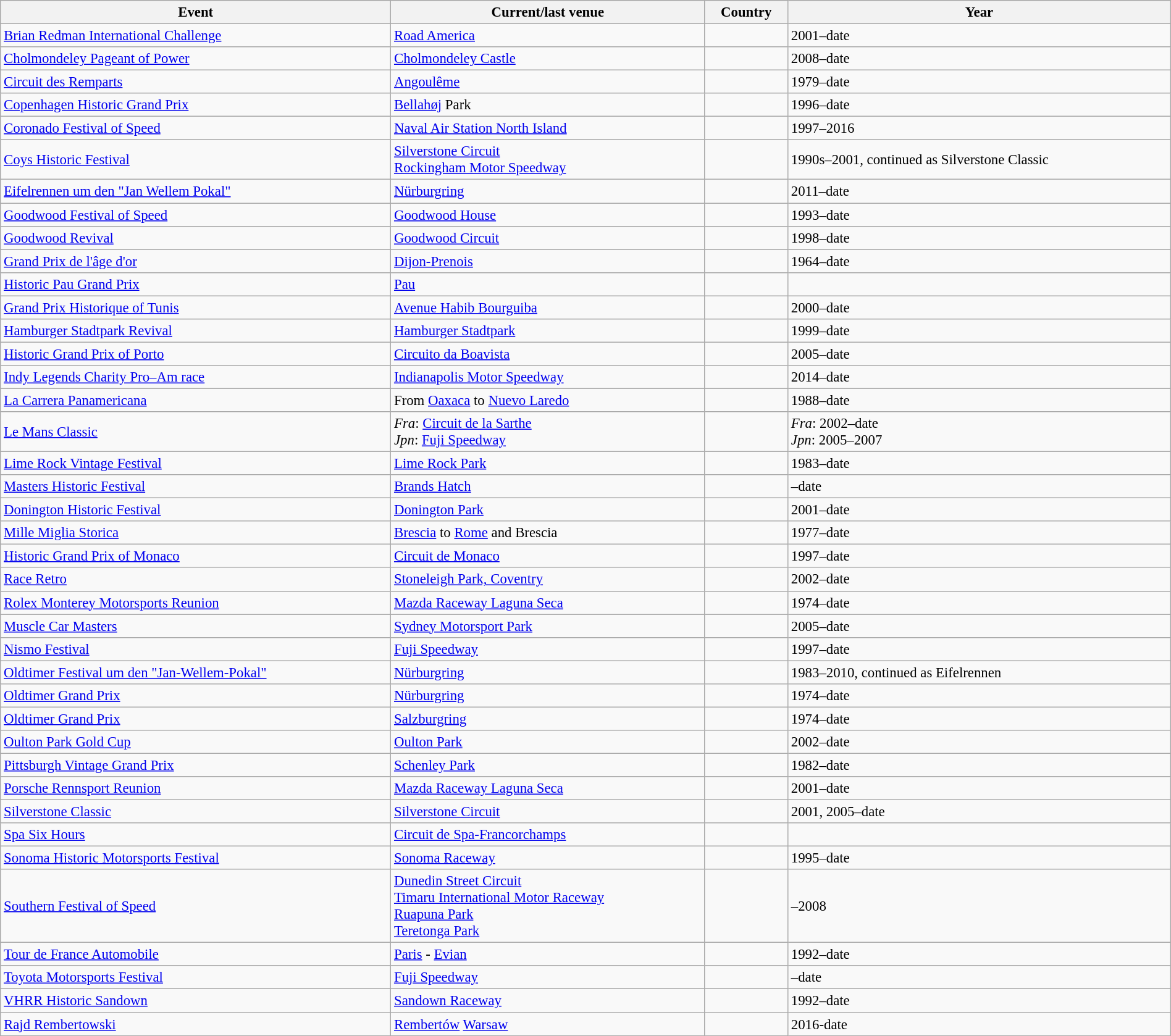<table class="wikitable sortable" style="font-size: 95%; width: 100%;">
<tr>
<th>Event</th>
<th>Current/last venue</th>
<th>Country</th>
<th>Year</th>
</tr>
<tr>
<td><a href='#'>Brian Redman International Challenge</a></td>
<td><a href='#'>Road America</a></td>
<td></td>
<td>2001–date</td>
</tr>
<tr>
<td><a href='#'>Cholmondeley Pageant of Power</a></td>
<td><a href='#'>Cholmondeley Castle</a></td>
<td></td>
<td>2008–date</td>
</tr>
<tr>
<td><a href='#'>Circuit des Remparts</a></td>
<td><a href='#'>Angoulême</a></td>
<td></td>
<td>1979–date</td>
</tr>
<tr>
<td><a href='#'>Copenhagen Historic Grand Prix</a></td>
<td><a href='#'>Bellahøj</a> Park</td>
<td></td>
<td>1996–date</td>
</tr>
<tr>
<td><a href='#'>Coronado Festival of Speed</a></td>
<td><a href='#'>Naval Air Station North Island</a></td>
<td></td>
<td>1997–2016</td>
</tr>
<tr>
<td><a href='#'>Coys Historic Festival</a></td>
<td><a href='#'>Silverstone Circuit</a><br><a href='#'>Rockingham Motor Speedway</a></td>
<td></td>
<td>1990s–2001, continued as Silverstone Classic</td>
</tr>
<tr>
<td><a href='#'>Eifelrennen um den "Jan Wellem Pokal"</a></td>
<td><a href='#'>Nürburgring</a></td>
<td></td>
<td>2011–date</td>
</tr>
<tr>
<td><a href='#'>Goodwood Festival of Speed</a></td>
<td><a href='#'>Goodwood House</a></td>
<td></td>
<td>1993–date</td>
</tr>
<tr>
<td><a href='#'>Goodwood Revival</a></td>
<td><a href='#'>Goodwood Circuit</a></td>
<td></td>
<td>1998–date</td>
</tr>
<tr>
<td><a href='#'>Grand Prix de l'âge d'or</a></td>
<td><a href='#'>Dijon-Prenois</a></td>
<td></td>
<td>1964–date</td>
</tr>
<tr>
<td><a href='#'>Historic Pau Grand Prix</a></td>
<td><a href='#'>Pau</a></td>
<td></td>
<td></td>
</tr>
<tr>
<td><a href='#'>Grand Prix Historique of Tunis</a></td>
<td><a href='#'>Avenue Habib Bourguiba</a></td>
<td></td>
<td>2000–date</td>
</tr>
<tr>
<td><a href='#'>Hamburger Stadtpark Revival</a></td>
<td><a href='#'>Hamburger Stadtpark</a></td>
<td></td>
<td>1999–date</td>
</tr>
<tr>
<td><a href='#'>Historic Grand Prix of Porto</a></td>
<td><a href='#'>Circuito da Boavista</a></td>
<td></td>
<td>2005–date</td>
</tr>
<tr>
<td><a href='#'>Indy Legends Charity Pro–Am race</a></td>
<td><a href='#'>Indianapolis Motor Speedway</a></td>
<td></td>
<td>2014–date</td>
</tr>
<tr>
<td><a href='#'>La Carrera Panamericana</a></td>
<td>From <a href='#'>Oaxaca</a> to <a href='#'>Nuevo Laredo</a></td>
<td></td>
<td>1988–date</td>
</tr>
<tr>
<td><a href='#'>Le Mans Classic</a></td>
<td><em>Fra</em>: <a href='#'>Circuit de la Sarthe</a><br><em>Jpn</em>: <a href='#'>Fuji Speedway</a></td>
<td><br></td>
<td><em>Fra</em>: 2002–date<br><em>Jpn</em>: 2005–2007</td>
</tr>
<tr>
<td><a href='#'>Lime Rock Vintage Festival</a></td>
<td><a href='#'>Lime Rock Park</a></td>
<td></td>
<td>1983–date</td>
</tr>
<tr>
<td><a href='#'>Masters Historic Festival</a></td>
<td><a href='#'>Brands Hatch</a></td>
<td></td>
<td>–date</td>
</tr>
<tr>
<td><a href='#'>Donington Historic Festival</a></td>
<td><a href='#'>Donington Park</a></td>
<td></td>
<td>2001–date</td>
</tr>
<tr>
<td><a href='#'>Mille Miglia Storica</a></td>
<td><a href='#'>Brescia</a> to <a href='#'>Rome</a> and Brescia</td>
<td></td>
<td>1977–date</td>
</tr>
<tr>
<td><a href='#'>Historic Grand Prix of Monaco</a></td>
<td><a href='#'>Circuit de Monaco</a></td>
<td></td>
<td>1997–date</td>
</tr>
<tr>
<td><a href='#'>Race Retro</a></td>
<td><a href='#'>Stoneleigh Park, Coventry</a></td>
<td></td>
<td>2002–date</td>
</tr>
<tr>
<td><a href='#'>Rolex Monterey Motorsports Reunion</a></td>
<td><a href='#'>Mazda Raceway Laguna Seca</a></td>
<td></td>
<td>1974–date</td>
</tr>
<tr>
<td><a href='#'>Muscle Car Masters</a></td>
<td><a href='#'>Sydney Motorsport Park</a></td>
<td></td>
<td>2005–date</td>
</tr>
<tr>
<td><a href='#'>Nismo Festival</a></td>
<td><a href='#'>Fuji Speedway</a></td>
<td></td>
<td>1997–date</td>
</tr>
<tr>
<td><a href='#'>Oldtimer Festival um den "Jan-Wellem-Pokal"</a></td>
<td><a href='#'>Nürburgring</a></td>
<td></td>
<td>1983–2010, continued as Eifelrennen</td>
</tr>
<tr>
<td><a href='#'>Oldtimer Grand Prix</a></td>
<td><a href='#'>Nürburgring</a></td>
<td></td>
<td>1974–date</td>
</tr>
<tr>
<td><a href='#'>Oldtimer Grand Prix</a></td>
<td><a href='#'>Salzburgring</a></td>
<td></td>
<td>1974–date</td>
</tr>
<tr>
<td><a href='#'>Oulton Park Gold Cup</a></td>
<td><a href='#'>Oulton Park</a></td>
<td></td>
<td>2002–date</td>
</tr>
<tr>
<td><a href='#'>Pittsburgh Vintage Grand Prix</a></td>
<td><a href='#'>Schenley Park</a></td>
<td></td>
<td>1982–date</td>
</tr>
<tr>
<td><a href='#'>Porsche Rennsport Reunion</a></td>
<td><a href='#'>Mazda Raceway Laguna Seca</a></td>
<td></td>
<td>2001–date</td>
</tr>
<tr>
<td><a href='#'>Silverstone Classic</a></td>
<td><a href='#'>Silverstone Circuit</a></td>
<td></td>
<td>2001, 2005–date</td>
</tr>
<tr>
<td><a href='#'>Spa Six Hours</a></td>
<td><a href='#'>Circuit de Spa-Francorchamps</a></td>
<td></td>
<td></td>
</tr>
<tr>
<td><a href='#'>Sonoma Historic Motorsports Festival</a></td>
<td><a href='#'>Sonoma Raceway</a></td>
<td></td>
<td>1995–date</td>
</tr>
<tr>
<td><a href='#'>Southern Festival of Speed</a></td>
<td><a href='#'>Dunedin Street Circuit</a> <br> <a href='#'>Timaru International Motor Raceway</a> <br> <a href='#'>Ruapuna Park</a> <br> <a href='#'>Teretonga Park</a></td>
<td></td>
<td>–2008</td>
</tr>
<tr>
<td><a href='#'>Tour de France Automobile</a></td>
<td><a href='#'>Paris</a> - <a href='#'>Evian</a></td>
<td></td>
<td>1992–date</td>
</tr>
<tr>
<td><a href='#'>Toyota Motorsports Festival</a></td>
<td><a href='#'>Fuji Speedway</a></td>
<td></td>
<td>–date</td>
</tr>
<tr>
<td><a href='#'>VHRR Historic Sandown</a></td>
<td><a href='#'>Sandown Raceway</a></td>
<td></td>
<td>1992–date</td>
</tr>
<tr>
<td><a href='#'>Rajd Rembertowski</a></td>
<td><a href='#'>Rembertów</a> <a href='#'>Warsaw</a></td>
<td></td>
<td>2016-date</td>
</tr>
</table>
